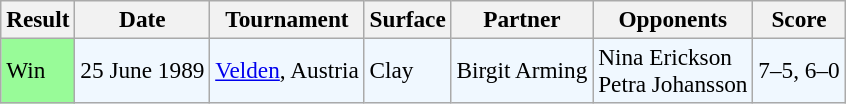<table class="sortable wikitable" style=font-size:97%>
<tr>
<th>Result</th>
<th>Date</th>
<th>Tournament</th>
<th>Surface</th>
<th>Partner</th>
<th>Opponents</th>
<th>Score</th>
</tr>
<tr style="background:#f0f8ff;">
<td style="background:#98fb98;">Win</td>
<td>25 June 1989</td>
<td><a href='#'>Velden</a>, Austria</td>
<td>Clay</td>
<td> Birgit Arming</td>
<td> Nina Erickson <br>  Petra Johansson</td>
<td>7–5, 6–0</td>
</tr>
</table>
